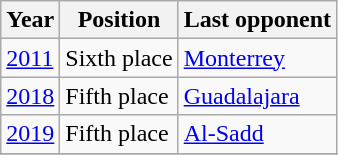<table class="wikitable">
<tr>
<th>Year</th>
<th>Position</th>
<th>Last opponent</th>
</tr>
<tr>
<td><a href='#'>2011</a></td>
<td>Sixth place </td>
<td> <a href='#'>Monterrey</a></td>
</tr>
<tr>
<td><a href='#'>2018</a></td>
<td>Fifth place </td>
<td> <a href='#'>Guadalajara</a></td>
</tr>
<tr>
<td><a href='#'>2019</a></td>
<td>Fifth place </td>
<td> <a href='#'>Al-Sadd</a></td>
</tr>
<tr>
</tr>
</table>
